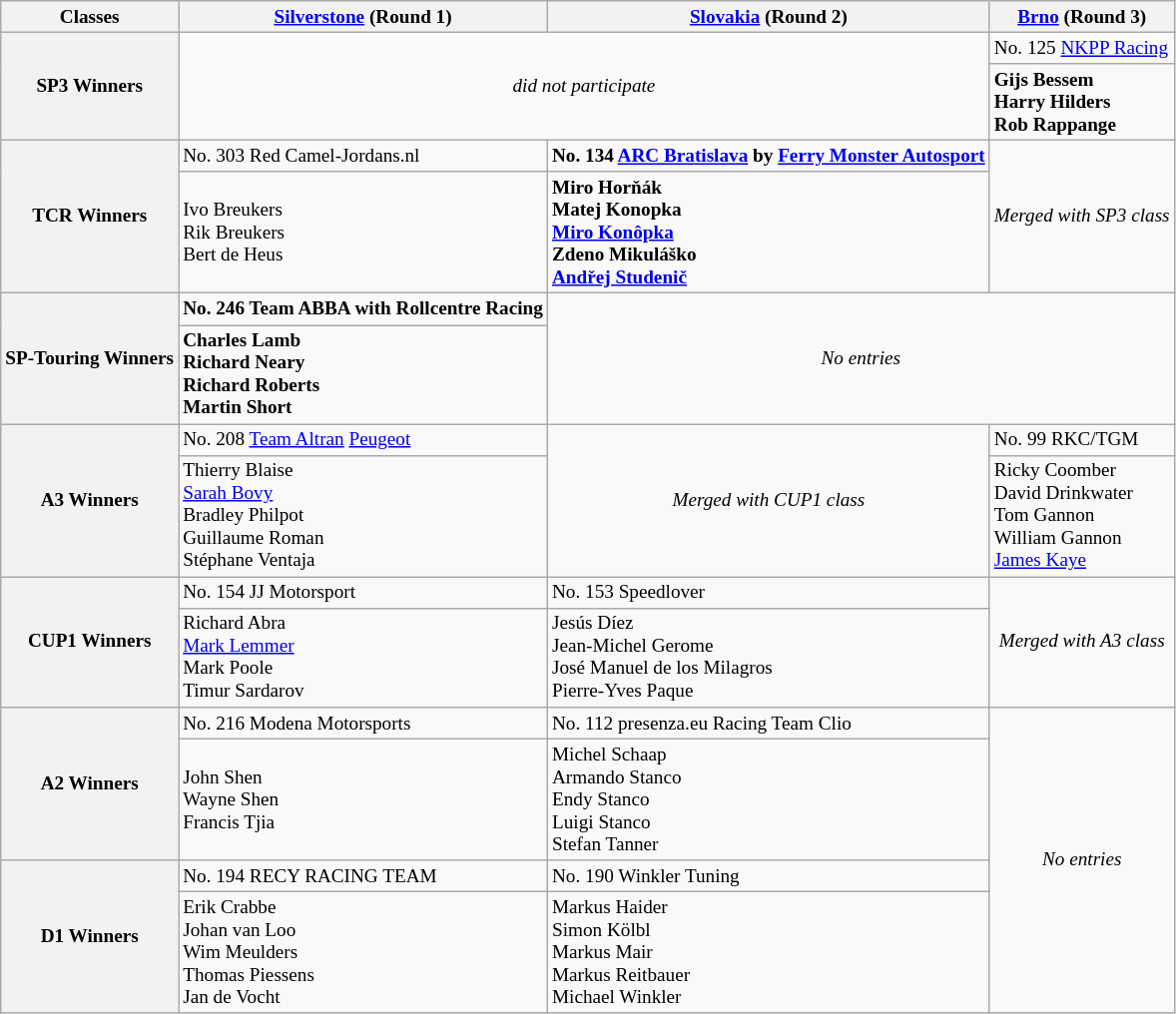<table class="wikitable" style="font-size: 80%;">
<tr>
<th>Classes</th>
<th> <a href='#'>Silverstone</a> (Round 1)</th>
<th> <a href='#'>Slovakia</a> (Round 2)</th>
<th> <a href='#'>Brno</a> (Round 3)</th>
</tr>
<tr>
<th rowspan=2>SP3 Winners</th>
<td rowspan=2 colspan=2 align=middle><em>did not participate</em></td>
<td> No. 125 <a href='#'>NKPP Racing</a></td>
</tr>
<tr>
<td> <strong>Gijs Bessem<br> Harry Hilders<br> Rob Rappange</strong></td>
</tr>
<tr>
<th rowspan=2>TCR Winners</th>
<td> No. 303 Red Camel-Jordans.nl</td>
<td> <strong>No. 134 <a href='#'>ARC Bratislava</a> by <a href='#'>Ferry Monster Autosport</a></strong></td>
<td rowspan=2 align=middle><em>Merged with SP3 class</em></td>
</tr>
<tr>
<td> Ivo Breukers<br> Rik Breukers<br> Bert de Heus</td>
<td> <strong>Miro Horňák<br> Matej Konopka<br> <a href='#'>Miro Konôpka</a><br> Zdeno Mikuláško<br> <a href='#'>Andřej Studenič</a></strong></td>
</tr>
<tr>
<th rowspan=2>SP-Touring Winners</th>
<td> <strong>No. 246 Team ABBA with Rollcentre Racing</strong></td>
<td rowspan=2 colspan=2 align=middle><em>No entries</em></td>
</tr>
<tr>
<td> <strong>Charles Lamb<br> Richard Neary<br> Richard Roberts<br> Martin Short</strong></td>
</tr>
<tr>
<th rowspan=2>A3 Winners</th>
<td> No. 208 <a href='#'>Team Altran</a> <a href='#'>Peugeot</a></td>
<td rowspan=2 align=middle><em>Merged with CUP1 class</em></td>
<td> No. 99 RKC/TGM</td>
</tr>
<tr>
<td> Thierry Blaise<br> <a href='#'>Sarah Bovy</a><br> Bradley Philpot<br> Guillaume Roman<br> Stéphane Ventaja</td>
<td> Ricky Coomber<br> David Drinkwater<br> Tom Gannon<br> William Gannon<br> <a href='#'>James Kaye</a></td>
</tr>
<tr>
<th rowspan=2>CUP1 Winners</th>
<td> No. 154 JJ Motorsport</td>
<td> No. 153 Speedlover</td>
<td rowspan=2 align=middle><em>Merged with A3 class</em></td>
</tr>
<tr>
<td> Richard Abra<br> <a href='#'>Mark Lemmer</a><br> Mark Poole<br> Timur Sardarov</td>
<td> Jesús Díez<br> Jean-Michel Gerome<br> José Manuel de los Milagros<br> Pierre-Yves Paque</td>
</tr>
<tr>
<th rowspan=2>A2 Winners</th>
<td> No. 216 Modena Motorsports</td>
<td> No. 112 presenza.eu Racing Team Clio</td>
<td rowspan=4 align=middle><em>No entries</em></td>
</tr>
<tr>
<td> John Shen<br> Wayne Shen<br> Francis Tjia</td>
<td> Michel Schaap<br> Armando Stanco<br> Endy Stanco<br> Luigi Stanco<br> Stefan Tanner</td>
</tr>
<tr>
<th rowspan=2>D1 Winners</th>
<td> No. 194 RECY RACING TEAM</td>
<td> No. 190 Winkler Tuning</td>
</tr>
<tr>
<td> Erik Crabbe<br> Johan van Loo<br> Wim Meulders<br> Thomas Piessens<br> Jan de Vocht</td>
<td> Markus Haider<br> Simon Kölbl<br> Markus Mair<br> Markus Reitbauer<br> Michael Winkler</td>
</tr>
</table>
